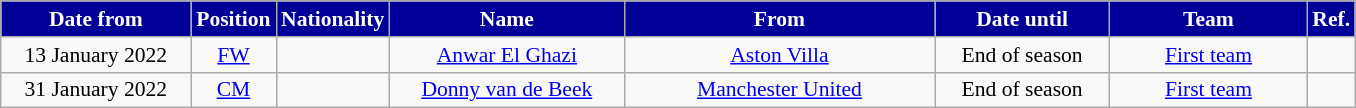<table class="wikitable" style="text-align:center; font-size:90%; ">
<tr>
<th style="background:#000099; color:#FFFFFF; width:120px;">Date from</th>
<th style="background:#000099; color:#FFFFFF; width:50px;">Position</th>
<th style="background:#000099; color:#FFFFFF; width:50px;">Nationality</th>
<th style="background:#000099; color:#FFFFFF; width:150px;">Name</th>
<th style="background:#000099; color:#FFFFFF; width:200px;">From</th>
<th style="background:#000099; color:#FFFFFF; width:110px;">Date until</th>
<th style="background:#000099; color:#FFFFFF; width:125px;">Team</th>
<th style="background:#000099; color:#FFFFFF; width:25px;">Ref.</th>
</tr>
<tr>
<td>13 January 2022</td>
<td><a href='#'>FW</a></td>
<td></td>
<td><a href='#'>Anwar El Ghazi</a></td>
<td> <a href='#'>Aston Villa</a></td>
<td>End of season</td>
<td><a href='#'>First team</a></td>
<td></td>
</tr>
<tr>
<td>31 January 2022</td>
<td><a href='#'>CM</a></td>
<td></td>
<td><a href='#'>Donny van de Beek</a></td>
<td> <a href='#'>Manchester United</a></td>
<td>End of season</td>
<td><a href='#'>First team</a></td>
<td></td>
</tr>
</table>
